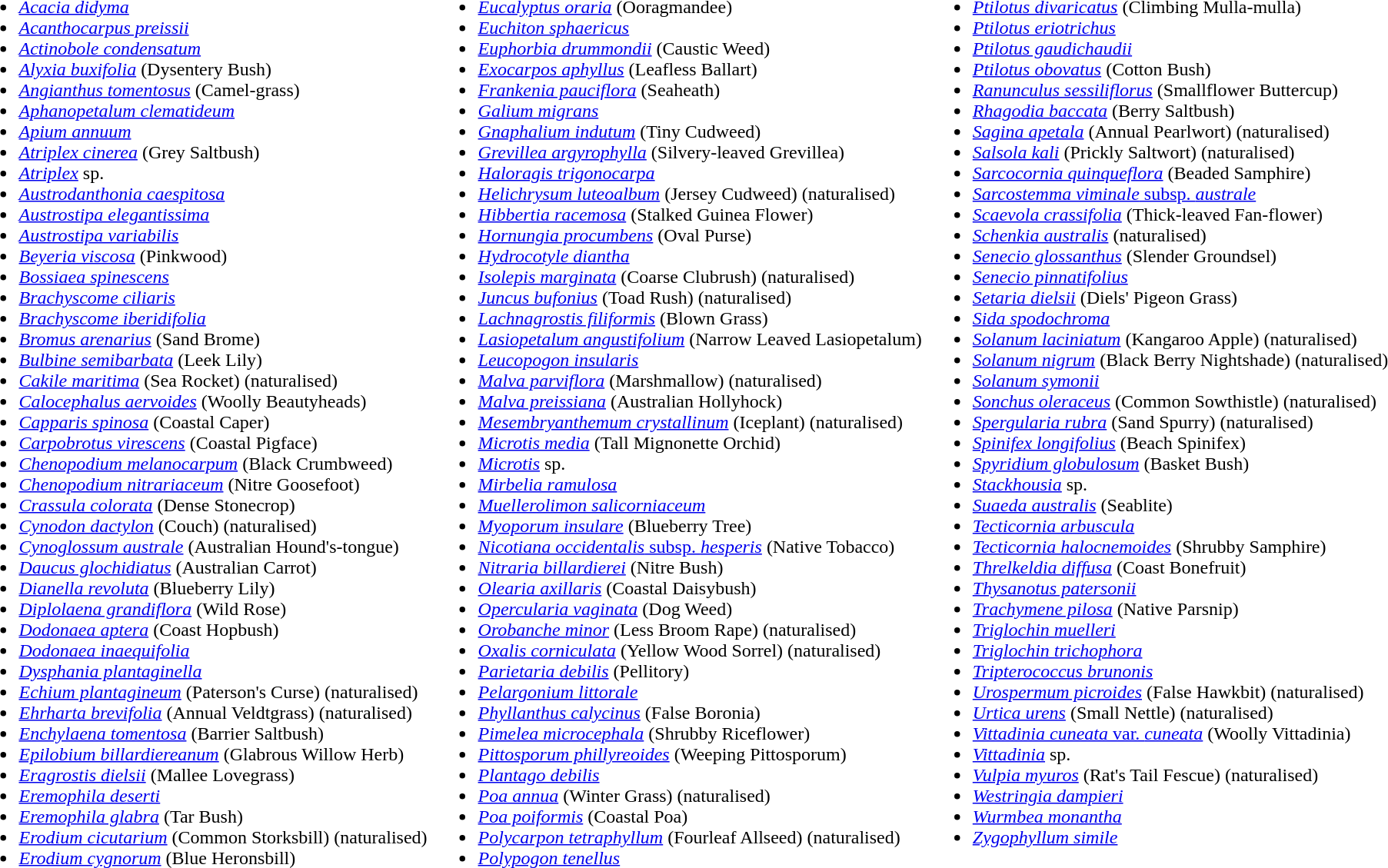<table>
<tr>
<td valign="top"><br><ul><li><em><a href='#'>Acacia didyma</a></em></li><li><em><a href='#'>Acanthocarpus preissii</a></em></li><li><em><a href='#'>Actinobole condensatum</a></em></li><li><em><a href='#'>Alyxia buxifolia</a></em> (Dysentery Bush)</li><li><em><a href='#'>Angianthus tomentosus</a></em> (Camel-grass)</li><li><em><a href='#'>Aphanopetalum clematideum</a></em></li><li><em><a href='#'>Apium annuum</a></em></li><li><em><a href='#'>Atriplex cinerea</a></em> (Grey Saltbush)</li><li><em><a href='#'>Atriplex</a></em> sp.</li><li><em><a href='#'>Austrodanthonia caespitosa</a></em></li><li><em><a href='#'>Austrostipa elegantissima</a></em></li><li><em><a href='#'>Austrostipa variabilis</a></em></li><li><em><a href='#'>Beyeria viscosa</a></em> (Pinkwood)</li><li><em><a href='#'>Bossiaea spinescens</a></em></li><li><em><a href='#'>Brachyscome ciliaris</a></em></li><li><em><a href='#'>Brachyscome iberidifolia</a></em></li><li><em><a href='#'>Bromus arenarius</a></em> (Sand Brome)</li><li><em><a href='#'>Bulbine semibarbata</a></em> (Leek Lily)</li><li><em><a href='#'>Cakile maritima</a></em> (Sea Rocket) (naturalised)</li><li><em><a href='#'>Calocephalus aervoides</a></em> (Woolly Beautyheads)</li><li><em><a href='#'>Capparis spinosa</a></em> (Coastal Caper)</li><li><em><a href='#'>Carpobrotus virescens</a></em> (Coastal Pigface)</li><li><em><a href='#'>Chenopodium melanocarpum</a></em> (Black Crumbweed)</li><li><em><a href='#'>Chenopodium nitrariaceum</a></em> (Nitre Goosefoot)</li><li><em><a href='#'>Crassula colorata</a></em> (Dense Stonecrop)</li><li><em><a href='#'>Cynodon dactylon</a></em> (Couch) (naturalised)</li><li><em><a href='#'>Cynoglossum australe</a></em> (Australian Hound's-tongue)</li><li><em><a href='#'>Daucus glochidiatus</a></em> (Australian Carrot)</li><li><em><a href='#'>Dianella revoluta</a></em> (Blueberry Lily)</li><li><em><a href='#'>Diplolaena grandiflora</a></em> (Wild Rose)</li><li><em><a href='#'>Dodonaea aptera</a></em> (Coast Hopbush)</li><li><em><a href='#'>Dodonaea inaequifolia</a></em></li><li><em><a href='#'>Dysphania plantaginella</a></em></li><li><em><a href='#'>Echium plantagineum</a></em> (Paterson's Curse) (naturalised)</li><li><em><a href='#'>Ehrharta brevifolia</a></em> (Annual Veldtgrass) (naturalised)</li><li><em><a href='#'>Enchylaena tomentosa</a></em> (Barrier Saltbush)</li><li><em><a href='#'>Epilobium billardiereanum</a></em> (Glabrous Willow Herb)</li><li><em><a href='#'>Eragrostis dielsii</a></em> (Mallee Lovegrass)</li><li><em><a href='#'>Eremophila deserti</a></em></li><li><em><a href='#'>Eremophila glabra</a></em> (Tar Bush)</li><li><em><a href='#'>Erodium cicutarium</a></em> (Common Storksbill) (naturalised)</li><li><em><a href='#'>Erodium cygnorum</a></em> (Blue Heronsbill)</li></ul></td>
<td valign="top"><br><ul><li><em><a href='#'>Eucalyptus oraria</a></em> (Ooragmandee)</li><li><em><a href='#'>Euchiton sphaericus</a></em></li><li><em><a href='#'>Euphorbia drummondii</a></em> (Caustic Weed)</li><li><em><a href='#'>Exocarpos aphyllus</a></em> (Leafless Ballart)</li><li><em><a href='#'>Frankenia pauciflora</a></em> (Seaheath)</li><li><em><a href='#'>Galium migrans</a></em></li><li><em><a href='#'>Gnaphalium indutum</a></em> (Tiny Cudweed)</li><li><em><a href='#'>Grevillea argyrophylla</a></em> (Silvery-leaved Grevillea)</li><li><em><a href='#'>Haloragis trigonocarpa</a></em></li><li><em><a href='#'>Helichrysum luteoalbum</a></em> (Jersey Cudweed) (naturalised)</li><li><em><a href='#'>Hibbertia racemosa</a></em> (Stalked Guinea Flower)</li><li><em><a href='#'>Hornungia procumbens</a></em> (Oval Purse)</li><li><em><a href='#'>Hydrocotyle diantha</a></em></li><li><em><a href='#'>Isolepis marginata</a></em> (Coarse Clubrush) (naturalised)</li><li><em><a href='#'>Juncus bufonius</a></em> (Toad Rush) (naturalised)</li><li><em><a href='#'>Lachnagrostis filiformis</a></em> (Blown Grass)</li><li><em><a href='#'>Lasiopetalum angustifolium</a></em> (Narrow Leaved Lasiopetalum)</li><li><em><a href='#'>Leucopogon insularis</a></em></li><li><em><a href='#'>Malva parviflora</a></em> (Marshmallow) (naturalised)</li><li><em><a href='#'>Malva preissiana</a></em> (Australian Hollyhock)</li><li><em><a href='#'>Mesembryanthemum crystallinum</a></em> (Iceplant) (naturalised)</li><li><em><a href='#'>Microtis media</a></em> (Tall Mignonette Orchid)</li><li><em><a href='#'>Microtis</a></em> sp.</li><li><em><a href='#'>Mirbelia ramulosa</a></em></li><li><em><a href='#'>Muellerolimon salicorniaceum</a></em></li><li><em><a href='#'>Myoporum insulare</a></em> (Blueberry Tree)</li><li><a href='#'><em>Nicotiana occidentalis</em> subsp. <em>hesperis</em></a> (Native Tobacco)</li><li><em><a href='#'>Nitraria billardierei</a></em> (Nitre Bush)</li><li><em><a href='#'>Olearia axillaris</a></em> (Coastal Daisybush)</li><li><em><a href='#'>Opercularia vaginata</a></em> (Dog Weed)</li><li><em><a href='#'>Orobanche minor</a></em> (Less Broom Rape) (naturalised)</li><li><em><a href='#'>Oxalis corniculata</a></em> (Yellow Wood Sorrel) (naturalised)</li><li><em><a href='#'>Parietaria debilis</a></em> (Pellitory)</li><li><em><a href='#'>Pelargonium littorale</a></em></li><li><em><a href='#'>Phyllanthus calycinus</a></em> (False Boronia)</li><li><em><a href='#'>Pimelea microcephala</a></em> (Shrubby Riceflower)</li><li><em><a href='#'>Pittosporum phillyreoides</a></em> (Weeping Pittosporum)</li><li><em><a href='#'>Plantago debilis</a></em></li><li><em><a href='#'>Poa annua</a></em> (Winter Grass) (naturalised)</li><li><em><a href='#'>Poa poiformis</a></em> (Coastal Poa)</li><li><em><a href='#'>Polycarpon tetraphyllum</a></em> (Fourleaf Allseed) (naturalised)</li><li><em><a href='#'>Polypogon tenellus</a></em></li></ul></td>
<td valign="top"><br><ul><li><em><a href='#'>Ptilotus divaricatus</a></em> (Climbing Mulla-mulla)</li><li><em><a href='#'>Ptilotus eriotrichus</a></em></li><li><em><a href='#'>Ptilotus gaudichaudii</a></em></li><li><em><a href='#'>Ptilotus obovatus</a></em> (Cotton Bush)</li><li><em><a href='#'>Ranunculus sessiliflorus</a></em> (Smallflower Buttercup)</li><li><em><a href='#'>Rhagodia baccata</a></em> (Berry Saltbush)</li><li><em><a href='#'>Sagina apetala</a></em> (Annual Pearlwort) (naturalised)</li><li><em><a href='#'>Salsola kali</a></em> (Prickly Saltwort) (naturalised)</li><li><em><a href='#'>Sarcocornia quinqueflora</a></em> (Beaded Samphire)</li><li><a href='#'><em>Sarcostemma viminale</em> subsp. <em>australe</em></a></li><li><em><a href='#'>Scaevola crassifolia</a></em> (Thick-leaved Fan-flower)</li><li><em><a href='#'>Schenkia australis</a></em> (naturalised)</li><li><em><a href='#'>Senecio glossanthus</a></em> (Slender Groundsel)</li><li><em><a href='#'>Senecio pinnatifolius</a></em></li><li><em><a href='#'>Setaria dielsii</a></em> (Diels' Pigeon Grass)</li><li><em><a href='#'>Sida spodochroma</a></em></li><li><em><a href='#'>Solanum laciniatum</a></em> (Kangaroo Apple) (naturalised)</li><li><em><a href='#'>Solanum nigrum</a></em> (Black Berry Nightshade) (naturalised)</li><li><em><a href='#'>Solanum symonii</a></em></li><li><em><a href='#'>Sonchus oleraceus</a></em> (Common Sowthistle) (naturalised)</li><li><em><a href='#'>Spergularia rubra</a></em> (Sand Spurry) (naturalised)</li><li><em><a href='#'>Spinifex longifolius</a></em> (Beach Spinifex)</li><li><em><a href='#'>Spyridium globulosum</a></em> (Basket Bush)</li><li><em><a href='#'>Stackhousia</a></em> sp.</li><li><em><a href='#'>Suaeda australis</a></em> (Seablite)</li><li><em><a href='#'>Tecticornia arbuscula</a></em></li><li><em><a href='#'>Tecticornia halocnemoides</a></em> (Shrubby Samphire)</li><li><em><a href='#'>Threlkeldia diffusa</a></em> (Coast Bonefruit)</li><li><em><a href='#'>Thysanotus patersonii</a></em></li><li><em><a href='#'>Trachymene pilosa</a></em> (Native Parsnip)</li><li><em><a href='#'>Triglochin muelleri</a></em></li><li><em><a href='#'>Triglochin trichophora</a></em></li><li><em><a href='#'>Tripterococcus brunonis</a></em></li><li><em><a href='#'>Urospermum picroides</a></em> (False Hawkbit) (naturalised)</li><li><em><a href='#'>Urtica urens</a></em> (Small Nettle) (naturalised)</li><li><a href='#'><em>Vittadinia cuneata</em> var. <em>cuneata</em></a> (Woolly Vittadinia)</li><li><em><a href='#'>Vittadinia</a></em> sp.</li><li><em><a href='#'>Vulpia myuros</a></em> (Rat's Tail Fescue) (naturalised)</li><li><em><a href='#'>Westringia dampieri</a></em></li><li><em><a href='#'>Wurmbea monantha</a></em></li><li><em><a href='#'>Zygophyllum simile</a></em></li></ul></td>
</tr>
</table>
